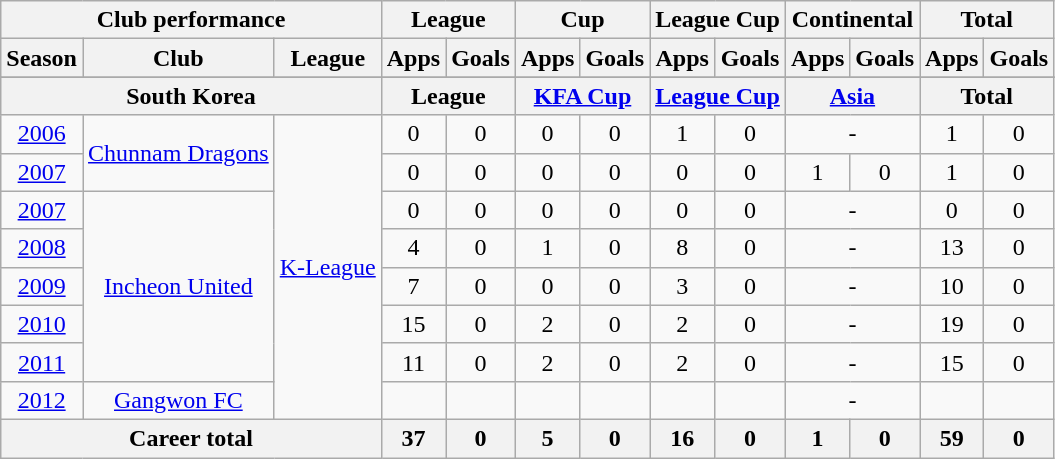<table class="wikitable" style="text-align:center">
<tr>
<th colspan=3>Club performance</th>
<th colspan=2>League</th>
<th colspan=2>Cup</th>
<th colspan=2>League Cup</th>
<th colspan=2>Continental</th>
<th colspan=2>Total</th>
</tr>
<tr>
<th>Season</th>
<th>Club</th>
<th>League</th>
<th>Apps</th>
<th>Goals</th>
<th>Apps</th>
<th>Goals</th>
<th>Apps</th>
<th>Goals</th>
<th>Apps</th>
<th>Goals</th>
<th>Apps</th>
<th>Goals</th>
</tr>
<tr>
</tr>
<tr>
<th colspan=3>South Korea</th>
<th colspan=2>League</th>
<th colspan=2><a href='#'>KFA Cup</a></th>
<th colspan=2><a href='#'>League Cup</a></th>
<th colspan=2><a href='#'>Asia</a></th>
<th colspan=2>Total</th>
</tr>
<tr>
<td><a href='#'>2006</a></td>
<td rowspan="2"><a href='#'>Chunnam Dragons</a></td>
<td rowspan="8"><a href='#'>K-League</a></td>
<td>0</td>
<td>0</td>
<td>0</td>
<td>0</td>
<td>1</td>
<td>0</td>
<td colspan="2">-</td>
<td>1</td>
<td>0</td>
</tr>
<tr>
<td><a href='#'>2007</a></td>
<td>0</td>
<td>0</td>
<td>0</td>
<td>0</td>
<td>0</td>
<td>0</td>
<td>1</td>
<td>0</td>
<td>1</td>
<td>0</td>
</tr>
<tr>
<td><a href='#'>2007</a></td>
<td rowspan="5"><a href='#'>Incheon United</a></td>
<td>0</td>
<td>0</td>
<td>0</td>
<td>0</td>
<td>0</td>
<td>0</td>
<td colspan="2">-</td>
<td>0</td>
<td>0</td>
</tr>
<tr>
<td><a href='#'>2008</a></td>
<td>4</td>
<td>0</td>
<td>1</td>
<td>0</td>
<td>8</td>
<td>0</td>
<td colspan="2">-</td>
<td>13</td>
<td>0</td>
</tr>
<tr>
<td><a href='#'>2009</a></td>
<td>7</td>
<td>0</td>
<td>0</td>
<td>0</td>
<td>3</td>
<td>0</td>
<td colspan="2">-</td>
<td>10</td>
<td>0</td>
</tr>
<tr>
<td><a href='#'>2010</a></td>
<td>15</td>
<td>0</td>
<td>2</td>
<td>0</td>
<td>2</td>
<td>0</td>
<td colspan="2">-</td>
<td>19</td>
<td>0</td>
</tr>
<tr>
<td><a href='#'>2011</a></td>
<td>11</td>
<td>0</td>
<td>2</td>
<td>0</td>
<td>2</td>
<td>0</td>
<td colspan="2">-</td>
<td>15</td>
<td>0</td>
</tr>
<tr>
<td><a href='#'>2012</a></td>
<td rowspan="1"><a href='#'>Gangwon FC</a></td>
<td></td>
<td></td>
<td></td>
<td></td>
<td></td>
<td></td>
<td colspan="2">-</td>
<td></td>
<td></td>
</tr>
<tr>
<th colspan=3>Career total</th>
<th>37</th>
<th>0</th>
<th>5</th>
<th>0</th>
<th>16</th>
<th>0</th>
<th>1</th>
<th>0</th>
<th>59</th>
<th>0</th>
</tr>
</table>
